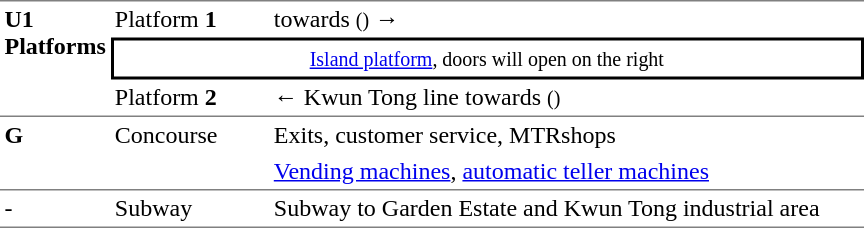<table border=0 cellspacing=0 cellpadding=3>
<tr>
<td style="border-top:solid 1px gray;border-bottom:solid 1px gray;width:50px;vertical-align:top;" rowspan=3><strong>U1<br>Platforms</strong></td>
<td style="border-top:solid 1px gray;width:100px;">Platform <span><strong>1</strong></span></td>
<td style="border-top:solid 1px gray;width:390px;">  towards  <small>()</small> →</td>
</tr>
<tr>
<td style="border-top:solid 2px black;border-right:solid 2px black;border-left:solid 2px black;border-bottom:solid 2px black;text-align:center;" colspan=2><small><a href='#'>Island platform</a>, doors will open on the right</small></td>
</tr>
<tr>
<td style="border-bottom:solid 1px gray;">Platform <span><strong>2</strong></span></td>
<td style="border-bottom:solid 1px gray;">←  Kwun Tong line towards  <small>()</small></td>
</tr>
<tr>
<td style="border-bottom:solid 1px gray;vertical-align:top;" rowspan=2><strong>G</strong></td>
<td style="border-bottom:solid 1px gray;vertical-align:top;" rowspan=2>Concourse</td>
<td valign=top>Exits, customer service, MTRshops</td>
</tr>
<tr>
<td style="border-bottom:solid 1px gray;vertical-align:top;"><a href='#'>Vending machines</a>, <a href='#'>automatic teller machines</a></td>
</tr>
<tr>
<td style="border-bottom:solid 1px gray;vertical-align:top;">-</td>
<td style="border-bottom:solid 1px gray;vertical-align:top;">Subway</td>
<td style="border-bottom:solid 1px gray;vertical-align:top;">Subway to Garden Estate and Kwun Tong industrial area</td>
</tr>
</table>
